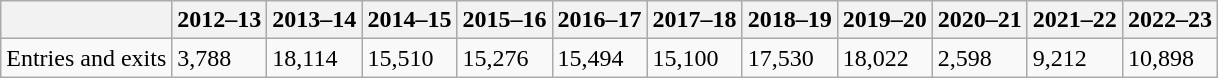<table class="wikitable">
<tr>
<th></th>
<th>2012–13</th>
<th>2013–14</th>
<th>2014–15</th>
<th>2015–16</th>
<th>2016–17</th>
<th>2017–18</th>
<th>2018–19</th>
<th>2019–20</th>
<th>2020–21</th>
<th>2021–22</th>
<th>2022–23</th>
</tr>
<tr>
<td>Entries and exits</td>
<td>3,788</td>
<td>18,114</td>
<td>15,510</td>
<td>15,276</td>
<td>15,494</td>
<td>15,100</td>
<td>17,530</td>
<td>18,022</td>
<td>2,598</td>
<td>9,212</td>
<td>10,898</td>
</tr>
</table>
